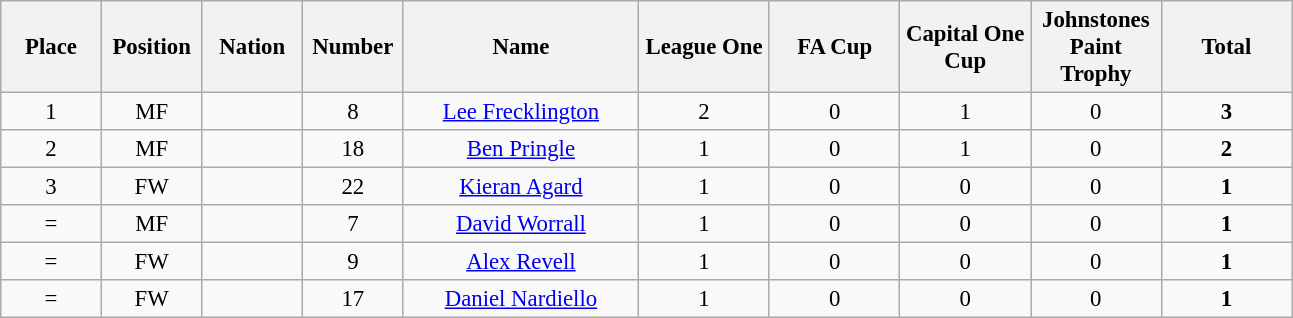<table class="wikitable" style="font-size: 95%; text-align: center;">
<tr>
<th width=60>Place</th>
<th width=60>Position</th>
<th width=60>Nation</th>
<th width=60>Number</th>
<th width=150>Name</th>
<th width=80>League One</th>
<th width=80>FA Cup</th>
<th width=80>Capital One Cup</th>
<th width=80>Johnstones Paint Trophy</th>
<th width=80>Total</th>
</tr>
<tr>
<td>1</td>
<td>MF</td>
<td></td>
<td>8</td>
<td><a href='#'>Lee Frecklington</a></td>
<td>2</td>
<td>0</td>
<td>1</td>
<td>0</td>
<td><strong>3</strong></td>
</tr>
<tr>
<td>2</td>
<td>MF</td>
<td></td>
<td>18</td>
<td><a href='#'>Ben Pringle</a></td>
<td>1</td>
<td>0</td>
<td>1</td>
<td>0</td>
<td><strong>2</strong></td>
</tr>
<tr>
<td>3</td>
<td>FW</td>
<td></td>
<td>22</td>
<td><a href='#'>Kieran Agard</a></td>
<td>1</td>
<td>0</td>
<td>0</td>
<td>0</td>
<td><strong>1</strong></td>
</tr>
<tr>
<td>=</td>
<td>MF</td>
<td></td>
<td>7</td>
<td><a href='#'>David Worrall</a></td>
<td>1</td>
<td>0</td>
<td>0</td>
<td>0</td>
<td><strong>1</strong></td>
</tr>
<tr>
<td>=</td>
<td>FW</td>
<td></td>
<td>9</td>
<td><a href='#'>Alex Revell</a></td>
<td>1</td>
<td>0</td>
<td>0</td>
<td>0</td>
<td><strong>1</strong></td>
</tr>
<tr>
<td>=</td>
<td>FW</td>
<td></td>
<td>17</td>
<td><a href='#'>Daniel Nardiello</a></td>
<td>1</td>
<td>0</td>
<td>0</td>
<td>0</td>
<td><strong>1</strong></td>
</tr>
</table>
